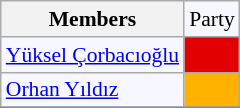<table class=wikitable style="border:1px solid #8888aa; background-color:#f7f8ff; padding:0px; font-size:90%;">
<tr>
<th>Members</th>
<td>Party</td>
</tr>
<tr>
<td><a href='#'>Yüksel Çorbacıoğlu</a></td>
<td style="background: #e30000"></td>
</tr>
<tr>
<td><a href='#'>Orhan Yıldız</a></td>
<td style="background: #ffb300"></td>
</tr>
<tr>
</tr>
</table>
